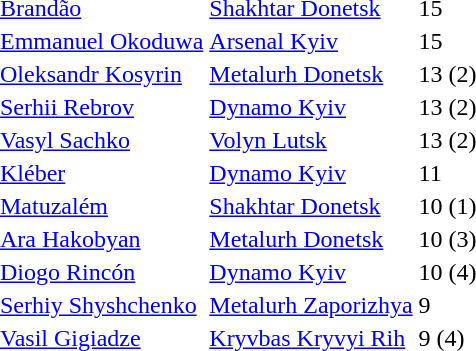<table>
<tr>
<td align=RIGHT></td>
<td align=LEFT><br><table>
<tr>
<td style="text-align:left;"> <a href='#'>Brandão</a></td>
<td style="text-align:left;"><a href='#'>Shakhtar Donetsk</a></td>
<td>15</td>
</tr>
<tr>
<td style="text-align:left;"> <a href='#'>Emmanuel Okoduwa</a></td>
<td style="text-align:left;"><a href='#'>Arsenal Kyiv</a></td>
<td>15</td>
</tr>
<tr>
<td style="text-align:left;"> <a href='#'>Oleksandr Kosyrin</a></td>
<td style="text-align:left;"><a href='#'>Metalurh Donetsk</a></td>
<td>13 (2)</td>
</tr>
<tr>
<td style="text-align:left; height:17px;"> <a href='#'>Serhii Rebrov</a></td>
<td style="text-align:left; height:17px;"><a href='#'>Dynamo Kyiv</a></td>
<td style="height:17px;">13 (2)</td>
</tr>
<tr>
<td style="text-align:left;"> <a href='#'>Vasyl Sachko</a></td>
<td style="text-align:left;"><a href='#'>Volyn Lutsk</a></td>
<td>13 (2)</td>
</tr>
<tr>
<td style="text-align:left;"> <a href='#'>Kléber</a></td>
<td style="text-align:left;"><a href='#'>Dynamo Kyiv</a></td>
<td>11</td>
</tr>
<tr>
<td style="text-align:left;"> <a href='#'>Matuzalém</a></td>
<td style="text-align:left;"><a href='#'>Shakhtar Donetsk</a></td>
<td>10 (1)</td>
</tr>
<tr>
<td style="text-align:left;"> <a href='#'>Ara Hakobyan</a></td>
<td style="text-align:left;"><a href='#'>Metalurh Donetsk</a></td>
<td>10 (3)</td>
</tr>
<tr>
<td style="text-align:left;"> <a href='#'>Diogo Rincón</a></td>
<td style="text-align:left;"><a href='#'>Dynamo Kyiv</a></td>
<td>10 (4)</td>
</tr>
<tr>
<td style="text-align:left;"> <a href='#'>Serhiy Shyshchenko</a></td>
<td style="text-align:left;"><a href='#'>Metalurh Zaporizhya</a></td>
<td>9</td>
</tr>
<tr>
<td style="text-align:left;"> <a href='#'>Vasil Gigiadze</a></td>
<td style="text-align:left;"><a href='#'>Kryvbas Kryvyi Rih</a></td>
<td>9 (4)</td>
</tr>
</table>
</td>
<td align=RIGHT> </td>
</tr>
</table>
